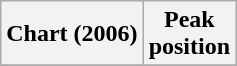<table class="wikitable plainrowheaders"  style="text-align:center">
<tr>
<th>Chart (2006)</th>
<th>Peak<br>position</th>
</tr>
<tr>
</tr>
</table>
